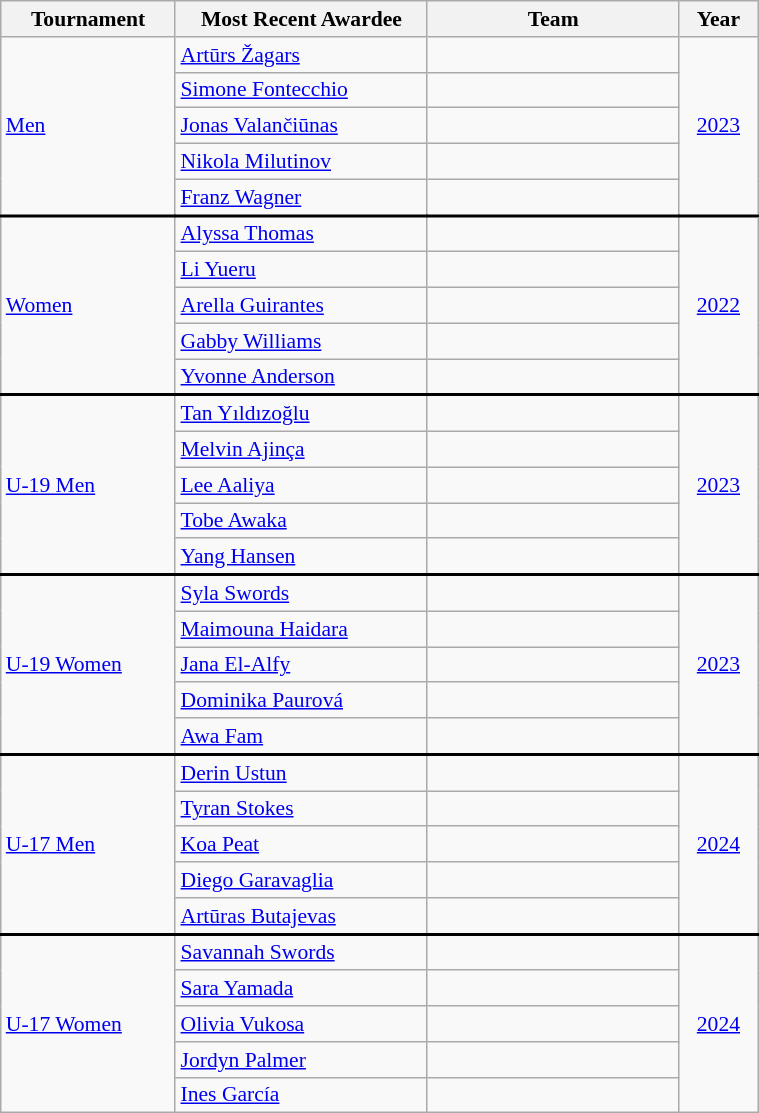<table class="wikitable" style="width: 40%; font-size:90%">
<tr>
<th width=10%>Tournament</th>
<th width=20%>Most Recent Awardee</th>
<th width=20%>Team</th>
<th width=5%>Year</th>
</tr>
<tr>
<td rowspan=5><a href='#'>Men</a></td>
<td><a href='#'>Artūrs Žagars</a></td>
<td></td>
<td rowspan=5; align=center><a href='#'>2023</a></td>
</tr>
<tr>
<td><a href='#'>Simone Fontecchio</a></td>
<td></td>
</tr>
<tr>
<td><a href='#'>Jonas Valančiūnas</a></td>
<td></td>
</tr>
<tr>
<td><a href='#'>Nikola Milutinov</a></td>
<td></td>
</tr>
<tr>
<td><a href='#'>Franz Wagner</a></td>
<td></td>
</tr>
<tr style = "border-top:2px solid black;">
<td rowspan=5><a href='#'>Women</a></td>
<td><a href='#'>Alyssa Thomas</a></td>
<td></td>
<td rowspan=5; align=center><a href='#'>2022</a></td>
</tr>
<tr>
<td><a href='#'>Li Yueru</a></td>
<td></td>
</tr>
<tr>
<td><a href='#'>Arella Guirantes</a></td>
<td></td>
</tr>
<tr>
<td><a href='#'>Gabby Williams</a></td>
<td></td>
</tr>
<tr>
<td><a href='#'>Yvonne Anderson</a></td>
<td></td>
</tr>
<tr style = "border-top:2px solid black;">
<td rowspan=5><a href='#'>U-19 Men</a></td>
<td><a href='#'>Tan Yıldızoğlu</a></td>
<td></td>
<td rowspan=5; align=center><a href='#'>2023</a></td>
</tr>
<tr>
<td><a href='#'>Melvin Ajinça</a></td>
<td></td>
</tr>
<tr>
<td><a href='#'>Lee Aaliya</a></td>
<td></td>
</tr>
<tr>
<td><a href='#'>Tobe Awaka</a></td>
<td></td>
</tr>
<tr>
<td><a href='#'>Yang Hansen</a></td>
<td></td>
</tr>
<tr style = "border-top:2px solid black;">
<td rowspan=5><a href='#'>U-19 Women</a></td>
<td><a href='#'>Syla Swords</a></td>
<td></td>
<td rowspan=5; align=center><a href='#'>2023</a></td>
</tr>
<tr>
<td><a href='#'>Maimouna Haidara</a></td>
<td></td>
</tr>
<tr>
<td><a href='#'>Jana El-Alfy</a></td>
<td></td>
</tr>
<tr>
<td><a href='#'>Dominika Paurová</a></td>
<td></td>
</tr>
<tr>
<td><a href='#'>Awa Fam</a></td>
<td></td>
</tr>
<tr style = "border-top:2px solid black;">
<td rowspan=5><a href='#'>U-17 Men</a></td>
<td><a href='#'>Derin Ustun</a></td>
<td></td>
<td rowspan=5; align=center><a href='#'>2024</a></td>
</tr>
<tr>
<td><a href='#'>Tyran Stokes</a></td>
<td></td>
</tr>
<tr>
<td><a href='#'>Koa Peat</a></td>
<td></td>
</tr>
<tr>
<td><a href='#'>Diego Garavaglia</a></td>
<td></td>
</tr>
<tr>
<td><a href='#'>Artūras Butajevas</a></td>
<td></td>
</tr>
<tr style = "border-top:2px solid black;">
<td rowspan=5><a href='#'>U-17 Women</a></td>
<td><a href='#'>Savannah Swords</a></td>
<td></td>
<td rowspan=5; align=center><a href='#'>2024</a></td>
</tr>
<tr>
<td><a href='#'>Sara Yamada</a></td>
<td></td>
</tr>
<tr>
<td><a href='#'>Olivia Vukosa</a></td>
<td></td>
</tr>
<tr>
<td><a href='#'>Jordyn Palmer</a></td>
<td></td>
</tr>
<tr>
<td><a href='#'>Ines García</a></td>
<td></td>
</tr>
</table>
